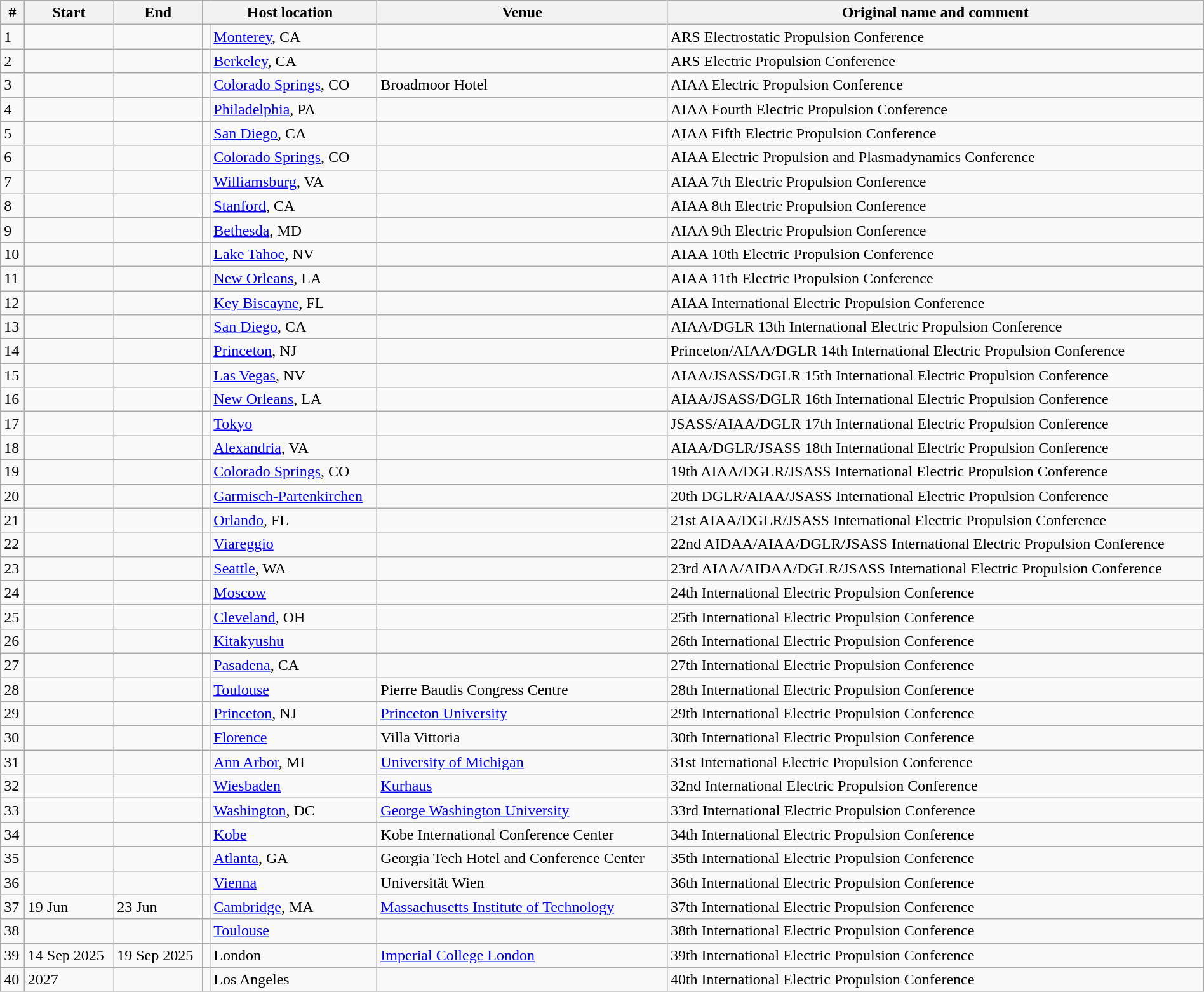<table class="wikitable sortable" style="width: 100%;">
<tr>
<th>#</th>
<th>Start</th>
<th>End</th>
<th colspan="2">Host location</th>
<th>Venue</th>
<th>Original name and comment</th>
</tr>
<tr ---->
<td>1</td>
<td></td>
<td></td>
<td></td>
<td><a href='#'>Monterey</a>, CA</td>
<td></td>
<td>ARS Electrostatic Propulsion Conference</td>
</tr>
<tr ---->
<td>2</td>
<td></td>
<td></td>
<td></td>
<td><a href='#'>Berkeley</a>, CA</td>
<td></td>
<td>ARS Electric Propulsion Conference</td>
</tr>
<tr ---->
<td>3</td>
<td></td>
<td></td>
<td></td>
<td><a href='#'>Colorado Springs</a>, CO</td>
<td>Broadmoor Hotel</td>
<td>AIAA Electric Propulsion Conference</td>
</tr>
<tr ---->
<td>4</td>
<td></td>
<td></td>
<td></td>
<td><a href='#'>Philadelphia</a>, PA</td>
<td></td>
<td>AIAA Fourth Electric Propulsion Conference</td>
</tr>
<tr ---->
<td>5</td>
<td></td>
<td></td>
<td></td>
<td><a href='#'>San Diego</a>, CA</td>
<td></td>
<td>AIAA Fifth Electric Propulsion Conference</td>
</tr>
<tr ---->
<td>6</td>
<td></td>
<td></td>
<td></td>
<td><a href='#'>Colorado Springs</a>, CO</td>
<td></td>
<td>AIAA Electric Propulsion and Plasmadynamics Conference</td>
</tr>
<tr ---->
<td>7</td>
<td></td>
<td></td>
<td></td>
<td><a href='#'>Williamsburg</a>, VA</td>
<td></td>
<td>AIAA 7th Electric Propulsion Conference</td>
</tr>
<tr ---->
<td>8</td>
<td></td>
<td></td>
<td></td>
<td><a href='#'>Stanford</a>, CA</td>
<td></td>
<td>AIAA 8th Electric Propulsion Conference</td>
</tr>
<tr ---->
<td>9</td>
<td></td>
<td></td>
<td></td>
<td><a href='#'>Bethesda</a>, MD</td>
<td></td>
<td>AIAA 9th Electric Propulsion Conference</td>
</tr>
<tr ---->
<td>10</td>
<td></td>
<td></td>
<td></td>
<td><a href='#'>Lake Tahoe</a>, NV</td>
<td></td>
<td>AIAA 10th Electric Propulsion Conference</td>
</tr>
<tr ---->
<td>11</td>
<td></td>
<td></td>
<td></td>
<td><a href='#'>New Orleans</a>, LA</td>
<td></td>
<td>AIAA 11th Electric Propulsion Conference</td>
</tr>
<tr ---->
<td>12</td>
<td></td>
<td></td>
<td></td>
<td><a href='#'>Key Biscayne</a>, FL</td>
<td></td>
<td>AIAA International Electric Propulsion Conference</td>
</tr>
<tr ---->
<td>13</td>
<td></td>
<td></td>
<td></td>
<td><a href='#'>San Diego</a>, CA</td>
<td></td>
<td>AIAA/DGLR 13th International Electric Propulsion Conference</td>
</tr>
<tr ---->
<td>14</td>
<td></td>
<td></td>
<td></td>
<td><a href='#'>Princeton</a>, NJ</td>
<td></td>
<td>Princeton/AIAA/DGLR 14th International Electric Propulsion Conference</td>
</tr>
<tr ---->
<td>15</td>
<td></td>
<td></td>
<td></td>
<td><a href='#'>Las Vegas</a>, NV</td>
<td></td>
<td>AIAA/JSASS/DGLR 15th International Electric Propulsion Conference</td>
</tr>
<tr ---->
<td>16</td>
<td></td>
<td></td>
<td></td>
<td><a href='#'>New Orleans</a>, LA</td>
<td></td>
<td>AIAA/JSASS/DGLR 16th International Electric Propulsion Conference</td>
</tr>
<tr ---->
<td>17</td>
<td></td>
<td></td>
<td></td>
<td><a href='#'>Tokyo</a></td>
<td></td>
<td>JSASS/AIAA/DGLR 17th International Electric Propulsion Conference</td>
</tr>
<tr ---->
<td>18</td>
<td></td>
<td></td>
<td></td>
<td><a href='#'>Alexandria</a>, VA</td>
<td></td>
<td>AIAA/DGLR/JSASS 18th International Electric Propulsion Conference</td>
</tr>
<tr ---->
<td>19</td>
<td></td>
<td></td>
<td></td>
<td><a href='#'>Colorado Springs</a>, CO</td>
<td></td>
<td>19th AIAA/DGLR/JSASS International Electric Propulsion Conference</td>
</tr>
<tr ---->
<td>20</td>
<td></td>
<td></td>
<td></td>
<td><a href='#'>Garmisch-Partenkirchen</a></td>
<td></td>
<td>20th DGLR/AIAA/JSASS International Electric Propulsion Conference</td>
</tr>
<tr ---->
<td>21</td>
<td></td>
<td></td>
<td></td>
<td><a href='#'>Orlando</a>, FL</td>
<td></td>
<td>21st AIAA/DGLR/JSASS International Electric Propulsion Conference</td>
</tr>
<tr ---->
<td>22</td>
<td></td>
<td></td>
<td></td>
<td><a href='#'>Viareggio</a></td>
<td></td>
<td>22nd AIDAA/AIAA/DGLR/JSASS International Electric Propulsion Conference</td>
</tr>
<tr ---->
<td>23</td>
<td></td>
<td></td>
<td></td>
<td><a href='#'>Seattle</a>, WA</td>
<td></td>
<td>23rd AIAA/AIDAA/DGLR/JSASS International Electric Propulsion Conference</td>
</tr>
<tr ---->
<td>24</td>
<td></td>
<td></td>
<td></td>
<td><a href='#'>Moscow</a></td>
<td></td>
<td>24th International Electric Propulsion Conference</td>
</tr>
<tr ---->
<td>25</td>
<td></td>
<td></td>
<td></td>
<td><a href='#'>Cleveland</a>, OH</td>
<td></td>
<td>25th International Electric Propulsion Conference</td>
</tr>
<tr ---->
<td>26</td>
<td></td>
<td></td>
<td></td>
<td><a href='#'>Kitakyushu</a></td>
<td></td>
<td>26th International Electric Propulsion Conference</td>
</tr>
<tr ---->
<td>27</td>
<td></td>
<td></td>
<td></td>
<td><a href='#'>Pasadena</a>, CA</td>
<td></td>
<td>27th International Electric Propulsion Conference</td>
</tr>
<tr ---->
<td>28</td>
<td></td>
<td></td>
<td></td>
<td><a href='#'>Toulouse</a></td>
<td>Pierre Baudis Congress Centre</td>
<td>28th International Electric Propulsion Conference</td>
</tr>
<tr ---->
<td>29</td>
<td></td>
<td></td>
<td></td>
<td><a href='#'>Princeton</a>, NJ</td>
<td><a href='#'>Princeton University</a></td>
<td>29th International Electric Propulsion Conference</td>
</tr>
<tr ---->
<td>30</td>
<td></td>
<td></td>
<td></td>
<td><a href='#'>Florence</a></td>
<td>Villa Vittoria</td>
<td>30th International Electric Propulsion Conference</td>
</tr>
<tr ---->
<td>31</td>
<td></td>
<td></td>
<td></td>
<td><a href='#'>Ann Arbor</a>, MI</td>
<td><a href='#'>University of Michigan</a></td>
<td>31st International Electric Propulsion Conference</td>
</tr>
<tr ---->
<td>32</td>
<td></td>
<td></td>
<td></td>
<td><a href='#'>Wiesbaden</a></td>
<td><a href='#'>Kurhaus</a></td>
<td>32nd International Electric Propulsion Conference</td>
</tr>
<tr ---->
<td>33</td>
<td></td>
<td></td>
<td></td>
<td><a href='#'>Washington</a>, DC</td>
<td><a href='#'>George Washington University</a></td>
<td>33rd International Electric Propulsion Conference</td>
</tr>
<tr ---->
<td>34</td>
<td></td>
<td></td>
<td></td>
<td><a href='#'>Kobe</a></td>
<td>Kobe International Conference Center</td>
<td>34th International Electric Propulsion Conference</td>
</tr>
<tr ---->
<td>35</td>
<td></td>
<td></td>
<td></td>
<td><a href='#'>Atlanta</a>, GA</td>
<td>Georgia Tech Hotel and Conference Center</td>
<td>35th International Electric Propulsion Conference</td>
</tr>
<tr ---->
<td>36</td>
<td></td>
<td></td>
<td></td>
<td><a href='#'>Vienna</a></td>
<td>Universität Wien</td>
<td>36th International Electric Propulsion Conference</td>
</tr>
<tr ---->
<td>37</td>
<td>19 Jun </td>
<td>23 Jun </td>
<td></td>
<td><a href='#'>Cambridge</a>, MA</td>
<td><a href='#'>Massachusetts Institute of Technology</a></td>
<td>37th International Electric Propulsion Conference</td>
</tr>
<tr ---->
<td>38</td>
<td></td>
<td></td>
<td></td>
<td><a href='#'>Toulouse</a></td>
<td></td>
<td>38th International Electric Propulsion Conference</td>
</tr>
<tr>
<td>39</td>
<td>14 Sep 2025</td>
<td>19 Sep 2025</td>
<td></td>
<td>London</td>
<td><a href='#'>Imperial College London</a></td>
<td>39th International Electric Propulsion Conference</td>
</tr>
<tr>
<td>40</td>
<td>2027</td>
<td></td>
<td></td>
<td>Los Angeles</td>
<td></td>
<td>40th International Electric Propulsion Conference</td>
</tr>
</table>
